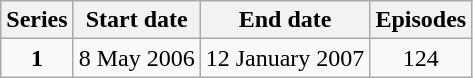<table class="wikitable" style="text-align:center;">
<tr>
<th>Series</th>
<th>Start date</th>
<th>End date</th>
<th>Episodes</th>
</tr>
<tr>
<td><strong>1</strong></td>
<td>8 May 2006</td>
<td>12 January 2007</td>
<td>124</td>
</tr>
</table>
